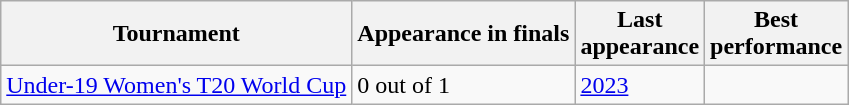<table class="wikitable sortable" style="text-align:left;">
<tr>
<th>Tournament</th>
<th data-sort-type="number">Appearance in finals</th>
<th>Last<br>appearance</th>
<th>Best<br>performance</th>
</tr>
<tr>
<td><a href='#'>Under-19 Women's T20 World Cup</a></td>
<td>0 out of 1</td>
<td><a href='#'>2023</a></td>
<td></td>
</tr>
</table>
